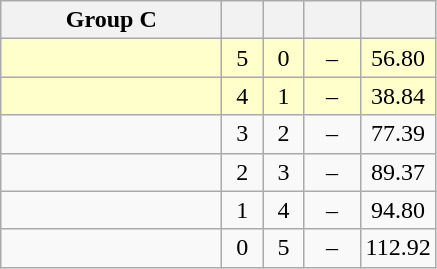<table class="wikitable" style="text-align: center;">
<tr>
<th width=140>Group C</th>
<th width=20></th>
<th width=20></th>
<th width=30></th>
<th width=20></th>
</tr>
<tr bgcolor=#ffffcc>
<td style="text-align:left;"></td>
<td>5</td>
<td>0</td>
<td>–</td>
<td>56.80</td>
</tr>
<tr bgcolor=#ffffcc>
<td style="text-align:left;"></td>
<td>4</td>
<td>1</td>
<td>–</td>
<td>38.84</td>
</tr>
<tr>
<td style="text-align:left;"></td>
<td>3</td>
<td>2</td>
<td>–</td>
<td>77.39</td>
</tr>
<tr>
<td style="text-align:left;"></td>
<td>2</td>
<td>3</td>
<td>–</td>
<td>89.37</td>
</tr>
<tr>
<td style="text-align:left;"></td>
<td>1</td>
<td>4</td>
<td>–</td>
<td>94.80</td>
</tr>
<tr>
<td style="text-align:left;"></td>
<td>0</td>
<td>5</td>
<td>–</td>
<td>112.92</td>
</tr>
</table>
